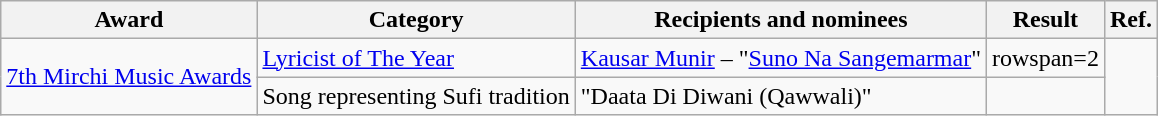<table class="wikitable sortable">
<tr>
<th>Award</th>
<th>Category</th>
<th>Recipients and nominees</th>
<th>Result</th>
<th>Ref.</th>
</tr>
<tr>
<td rowspan=2><a href='#'>7th Mirchi Music Awards</a></td>
<td><a href='#'>Lyricist of The Year</a></td>
<td><a href='#'>Kausar Munir</a> – "<a href='#'>Suno Na Sangemarmar</a>"</td>
<td>rowspan=2 </td>
<td rowspan=2></td>
</tr>
<tr>
<td>Song representing Sufi tradition</td>
<td>"Daata Di Diwani (Qawwali)"</td>
</tr>
</table>
